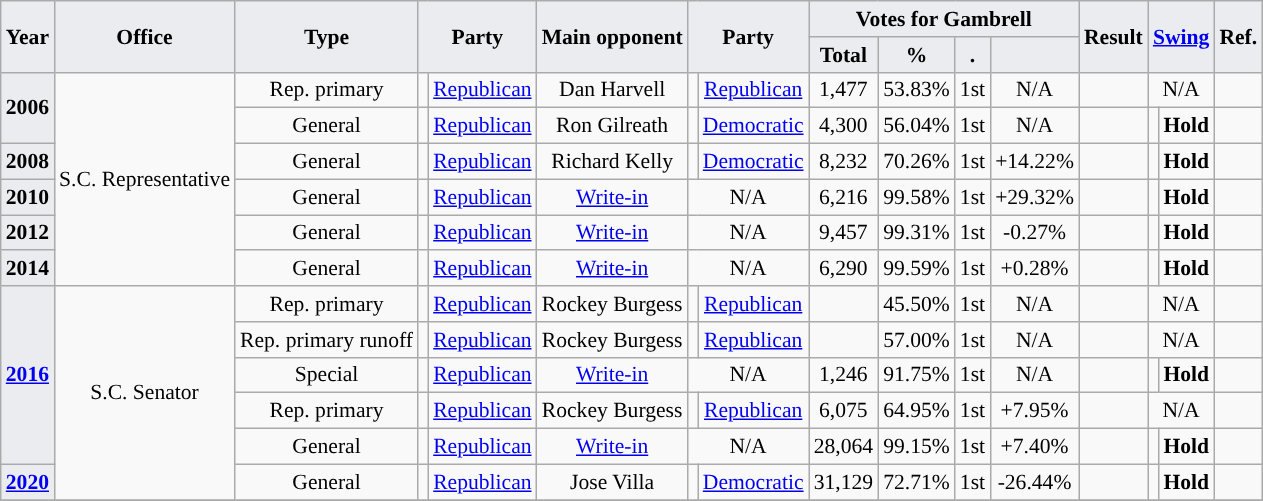<table class="wikitable" style="font-size: 90%; text-align:center;">
<tr>
<th style="background-color:#EAECF0;" rowspan=2>Year</th>
<th style="background-color:#EAECF0;" rowspan=2>Office</th>
<th style="background-color:#EAECF0;" rowspan=2>Type</th>
<th style="background-color:#EAECF0;" colspan=2 rowspan=2>Party</th>
<th style="background-color:#EAECF0;" rowspan=2>Main opponent</th>
<th style="background-color:#EAECF0;" colspan=2 rowspan=2>Party</th>
<th style="background-color:#EAECF0;" colspan=4>Votes for Gambrell</th>
<th style="background-color:#EAECF0;" rowspan=2>Result</th>
<th style="background-color:#EAECF0;" colspan=2 rowspan=2><a href='#'>Swing</a></th>
<th style="background-color:#EAECF0;" colspan=2 rowspan=2>Ref.</th>
</tr>
<tr>
<th style="background-color:#EAECF0;">Total</th>
<th style="background-color:#EAECF0;">%</th>
<th style="background-color:#EAECF0;">.</th>
<th style="background-color:#EAECF0;"></th>
</tr>
<tr>
<th rowspan=2 style="background-color:#EAECF0;">2006</th>
<td rowspan=6>S.C. Representative</td>
<td>Rep. primary</td>
<td style="background-color:"></td>
<td><a href='#'>Republican</a></td>
<td>Dan Harvell</td>
<td style="background-color:"></td>
<td><a href='#'>Republican</a></td>
<td>1,477</td>
<td>53.83%</td>
<td>1st</td>
<td>N/A</td>
<td></td>
<td colspan=2>N/A</td>
<td></td>
</tr>
<tr>
<td>General</td>
<td style="background-color:"></td>
<td><a href='#'>Republican</a></td>
<td>Ron Gilreath</td>
<td style="background-color:"></td>
<td><a href='#'>Democratic</a></td>
<td>4,300</td>
<td>56.04%</td>
<td>1st</td>
<td>N/A</td>
<td></td>
<td style="background-color:"></td>
<td><strong>Hold</strong></td>
<td></td>
</tr>
<tr>
<th style="background-color:#EAECF0;">2008</th>
<td>General</td>
<td style="background-color:"></td>
<td><a href='#'>Republican</a></td>
<td>Richard Kelly</td>
<td style="background-color:"></td>
<td><a href='#'>Democratic</a></td>
<td>8,232</td>
<td>70.26%</td>
<td>1st</td>
<td>+14.22%</td>
<td></td>
<td style="background-color:"></td>
<td><strong>Hold</strong></td>
<td></td>
</tr>
<tr>
<th style="background-color:#EAECF0;">2010</th>
<td>General</td>
<td style="background-color:"></td>
<td><a href='#'>Republican</a></td>
<td><a href='#'>Write-in</a></td>
<td colspan=2>N/A</td>
<td>6,216</td>
<td>99.58%</td>
<td>1st</td>
<td>+29.32%</td>
<td></td>
<td style="background-color:"></td>
<td><strong>Hold</strong></td>
<td></td>
</tr>
<tr>
<th style="background-color:#EAECF0;">2012</th>
<td>General</td>
<td style="background-color:"></td>
<td><a href='#'>Republican</a></td>
<td><a href='#'>Write-in</a></td>
<td colspan=2>N/A</td>
<td>9,457</td>
<td>99.31%</td>
<td>1st</td>
<td>-0.27%</td>
<td></td>
<td style="background-color:"></td>
<td><strong>Hold</strong></td>
<td></td>
</tr>
<tr>
<th style="background-color:#EAECF0;">2014</th>
<td>General</td>
<td style="background-color:"></td>
<td><a href='#'>Republican</a></td>
<td><a href='#'>Write-in</a></td>
<td colspan=2>N/A</td>
<td>6,290</td>
<td>99.59%</td>
<td>1st</td>
<td>+0.28%</td>
<td></td>
<td style="background-color:"></td>
<td><strong>Hold</strong></td>
<td></td>
</tr>
<tr>
<th rowspan=5 style="background-color:#EAECF0;"><a href='#'>2016</a></th>
<td rowspan=6>S.C. Senator</td>
<td>Rep. primary</td>
<td style="background-color:"></td>
<td><a href='#'>Republican</a></td>
<td>Rockey Burgess</td>
<td style="background-color:"></td>
<td><a href='#'>Republican</a></td>
<td></td>
<td>45.50%</td>
<td>1st</td>
<td>N/A</td>
<td></td>
<td colspan=2>N/A</td>
<td></td>
</tr>
<tr>
<td>Rep. primary runoff</td>
<td style="background-color:"></td>
<td><a href='#'>Republican</a></td>
<td>Rockey Burgess</td>
<td style="background-color:"></td>
<td><a href='#'>Republican</a></td>
<td></td>
<td>57.00%</td>
<td>1st</td>
<td>N/A</td>
<td></td>
<td colspan=2>N/A</td>
<td></td>
</tr>
<tr>
<td>Special</td>
<td style="background-color:"></td>
<td><a href='#'>Republican</a></td>
<td><a href='#'>Write-in</a></td>
<td colspan=2>N/A</td>
<td>1,246</td>
<td>91.75%</td>
<td>1st</td>
<td>N/A</td>
<td></td>
<td style="background-color:"></td>
<td><strong>Hold</strong></td>
<td></td>
</tr>
<tr>
<td>Rep. primary</td>
<td style="background-color:"></td>
<td><a href='#'>Republican</a></td>
<td>Rockey Burgess</td>
<td style="background-color:"></td>
<td><a href='#'>Republican</a></td>
<td>6,075</td>
<td>64.95%</td>
<td>1st</td>
<td>+7.95%</td>
<td></td>
<td colspan=2>N/A</td>
<td></td>
</tr>
<tr>
<td>General</td>
<td style="background-color:"></td>
<td><a href='#'>Republican</a></td>
<td><a href='#'>Write-in</a></td>
<td colspan=2>N/A</td>
<td>28,064</td>
<td>99.15%</td>
<td>1st</td>
<td>+7.40%</td>
<td></td>
<td style="background-color:"></td>
<td><strong>Hold</strong></td>
<td></td>
</tr>
<tr>
<th style="background-color:#EAECF0;"><a href='#'>2020</a></th>
<td>General</td>
<td style="background-color:"></td>
<td><a href='#'>Republican</a></td>
<td>Jose Villa</td>
<td style="background-color:"></td>
<td><a href='#'>Democratic</a></td>
<td>31,129</td>
<td>72.71%</td>
<td>1st</td>
<td>-26.44%</td>
<td></td>
<td style="background-color:"></td>
<td><strong>Hold</strong></td>
<td></td>
</tr>
<tr>
</tr>
</table>
